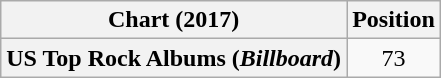<table class="wikitable plainrowheaders" style="text-align:center">
<tr>
<th scope="col">Chart (2017)</th>
<th scope="col">Position</th>
</tr>
<tr>
<th scope="row">US Top Rock Albums (<em>Billboard</em>)</th>
<td>73</td>
</tr>
</table>
